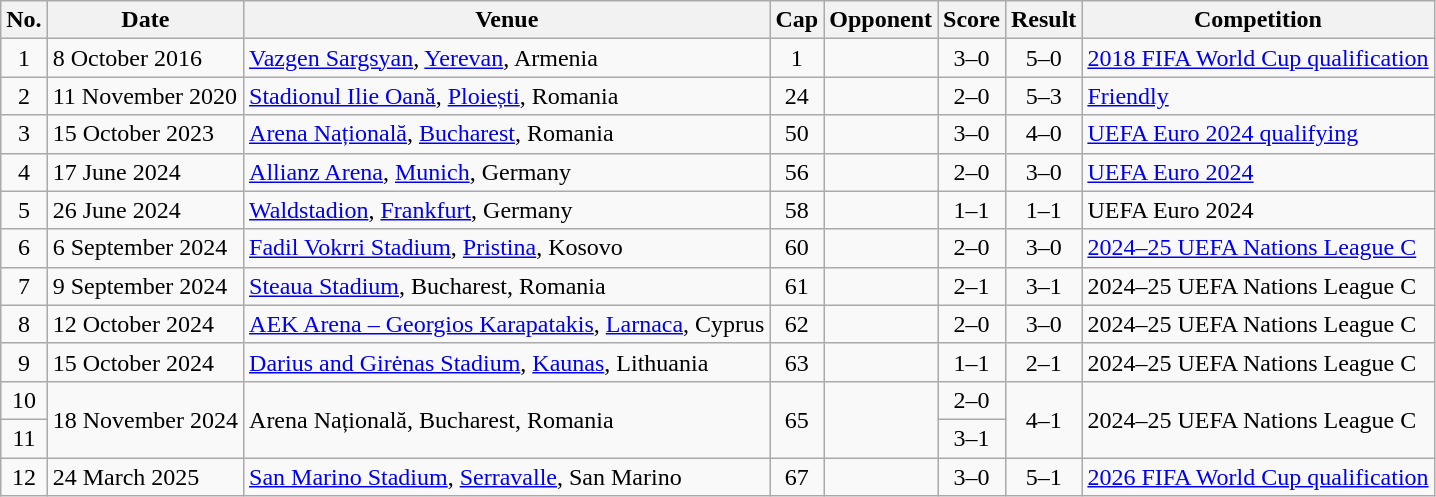<table class="wikitable sortable plainrowheaders">
<tr>
<th scope=col>No.</th>
<th scope=col data-sort-type=date>Date</th>
<th scope=col>Venue</th>
<th scope=col>Cap</th>
<th scope=col>Opponent</th>
<th scope=col>Score</th>
<th scope=col>Result</th>
<th scope=col>Competition</th>
</tr>
<tr>
<td align="center">1</td>
<td>8 October 2016</td>
<td><a href='#'>Vazgen Sargsyan</a>, <a href='#'>Yerevan</a>, Armenia</td>
<td align="center">1</td>
<td></td>
<td align="center">3–0</td>
<td align="center">5–0</td>
<td><a href='#'>2018 FIFA World Cup qualification</a></td>
</tr>
<tr>
<td align="center">2</td>
<td>11 November 2020</td>
<td><a href='#'>Stadionul Ilie Oană</a>, <a href='#'>Ploiești</a>, Romania</td>
<td align="center">24</td>
<td></td>
<td align="center">2–0</td>
<td align="center">5–3</td>
<td><a href='#'>Friendly</a></td>
</tr>
<tr>
<td align="center">3</td>
<td>15 October 2023</td>
<td><a href='#'>Arena Națională</a>, <a href='#'>Bucharest</a>, Romania</td>
<td align="center">50</td>
<td></td>
<td align="center">3–0</td>
<td align="center">4–0</td>
<td><a href='#'>UEFA Euro 2024 qualifying</a></td>
</tr>
<tr>
<td align="center">4</td>
<td>17 June 2024</td>
<td><a href='#'>Allianz Arena</a>, <a href='#'>Munich</a>, Germany</td>
<td align="center">56</td>
<td></td>
<td align="center">2–0</td>
<td align="center">3–0</td>
<td><a href='#'>UEFA Euro 2024</a></td>
</tr>
<tr>
<td align="center">5</td>
<td>26 June 2024</td>
<td><a href='#'>Waldstadion</a>, <a href='#'>Frankfurt</a>, Germany</td>
<td align="center">58</td>
<td></td>
<td align="center">1–1</td>
<td align="center">1–1</td>
<td>UEFA Euro 2024</td>
</tr>
<tr>
<td align="center">6</td>
<td>6 September 2024</td>
<td><a href='#'>Fadil Vokrri Stadium</a>, <a href='#'>Pristina</a>, Kosovo</td>
<td align="center">60</td>
<td></td>
<td align="center">2–0</td>
<td align="center">3–0</td>
<td><a href='#'>2024–25 UEFA Nations League C</a></td>
</tr>
<tr>
<td align="center">7</td>
<td>9 September 2024</td>
<td><a href='#'>Steaua Stadium</a>, Bucharest, Romania</td>
<td align="center">61</td>
<td></td>
<td align="center">2–1</td>
<td align="center">3–1</td>
<td>2024–25 UEFA Nations League C</td>
</tr>
<tr>
<td align="center">8</td>
<td>12 October 2024</td>
<td><a href='#'>AEK Arena – Georgios Karapatakis</a>, <a href='#'>Larnaca</a>, Cyprus</td>
<td align="center">62</td>
<td></td>
<td align="center">2–0</td>
<td align="center">3–0</td>
<td>2024–25 UEFA Nations League C</td>
</tr>
<tr>
<td align="center">9</td>
<td>15 October 2024</td>
<td><a href='#'>Darius and Girėnas Stadium</a>, <a href='#'>Kaunas</a>, Lithuania</td>
<td align="center">63</td>
<td></td>
<td align="center">1–1</td>
<td align="center">2–1</td>
<td>2024–25 UEFA Nations League C</td>
</tr>
<tr>
<td align="center">10</td>
<td rowspan="2">18 November 2024</td>
<td rowspan="2">Arena Națională, Bucharest, Romania</td>
<td align="center" rowspan="2">65</td>
<td rowspan="2"></td>
<td align="center">2–0</td>
<td align="center" rowspan="2">4–1</td>
<td rowspan="2">2024–25 UEFA Nations League C</td>
</tr>
<tr>
<td align="center">11</td>
<td align="center">3–1</td>
</tr>
<tr>
<td align="center">12</td>
<td>24 March 2025</td>
<td><a href='#'>San Marino Stadium</a>, <a href='#'>Serravalle</a>, San Marino</td>
<td align="center">67</td>
<td></td>
<td align="center">3–0</td>
<td align="center">5–1</td>
<td><a href='#'>2026 FIFA World Cup qualification</a></td>
</tr>
</table>
